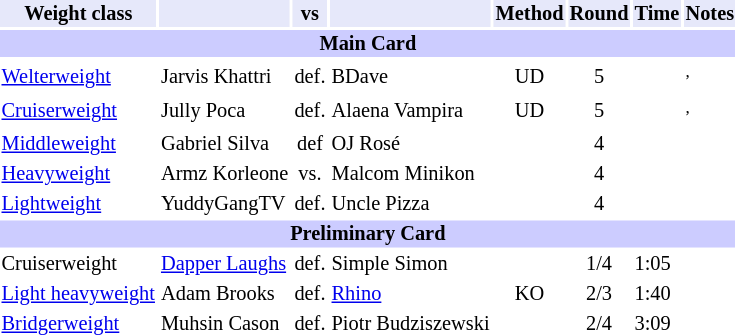<table class="toccolours" style="font-size: 85%;">
<tr>
<th style="background:#e6e8fa; color:#000; text-align:center;">Weight class</th>
<th style="background:#e6e8fa; color:#000; text-align:center;"></th>
<th style="background:#e6e8fa; color:#000; text-align:center;">vs</th>
<th style="background:#e6e8fa; color:#000; text-align:center;"></th>
<th style="background:#e6e8fa; color:#000; text-align:center;">Method</th>
<th style="background:#e6e8fa; color:#000; text-align:center;">Round</th>
<th style="background:#e6e8fa; color:#000; text-align:center;">Time</th>
<th style="background:#e6e8fa; color:#000; text-align:center;">Notes</th>
</tr>
<tr>
<th colspan="12" style="background-color: #ccccff;">Main Card</th>
</tr>
<tr>
<td><a href='#'>Welterweight</a></td>
<td>Jarvis Khattri</td>
<td align="center">def.</td>
<td>BDave</td>
<td align="center">UD</td>
<td align="center">5</td>
<td></td>
<td><sup>, </sup></td>
</tr>
<tr>
<td><a href='#'>Cruiserweight</a></td>
<td>Jully Poca</td>
<td align="center">def.</td>
<td>Alaena Vampira</td>
<td align="center">UD</td>
<td align="center">5</td>
<td></td>
<td><sup>, </sup></td>
</tr>
<tr>
<td><a href='#'>Middleweight</a></td>
<td>Gabriel Silva</td>
<td align="center">def</td>
<td>OJ Rosé</td>
<td align="center"></td>
<td align="center">4</td>
<td></td>
<td></td>
</tr>
<tr>
<td><a href='#'>Heavyweight</a></td>
<td>Armz Korleone</td>
<td align="center">vs.</td>
<td>Malcom Minikon</td>
<td align="center"></td>
<td align="center">4</td>
<td></td>
<td></td>
</tr>
<tr>
<td><a href='#'>Lightweight</a></td>
<td>YuddyGangTV</td>
<td align="center">def.</td>
<td>Uncle Pizza</td>
<td align="center"></td>
<td align="center">4</td>
<td></td>
<td></td>
</tr>
<tr>
<th colspan="12" style="background-color: #ccccff;">Preliminary Card</th>
</tr>
<tr>
<td>Cruiserweight</td>
<td><a href='#'>Dapper Laughs</a></td>
<td align="center">def.</td>
<td>Simple Simon</td>
<td align="center"></td>
<td align="center">1/4</td>
<td>1:05</td>
<td></td>
</tr>
<tr>
<td><a href='#'>Light heavyweight</a></td>
<td>Adam Brooks</td>
<td align="center">def.</td>
<td><a href='#'>Rhino</a></td>
<td align="center">KO</td>
<td align="center">2/3</td>
<td>1:40</td>
<td></td>
</tr>
<tr>
<td><a href='#'>Bridgerweight</a></td>
<td>Muhsin Cason</td>
<td align="center">def.</td>
<td>Piotr Budziszewski</td>
<td align="center"></td>
<td align="center">2/4</td>
<td>3:09</td>
<td></td>
</tr>
</table>
